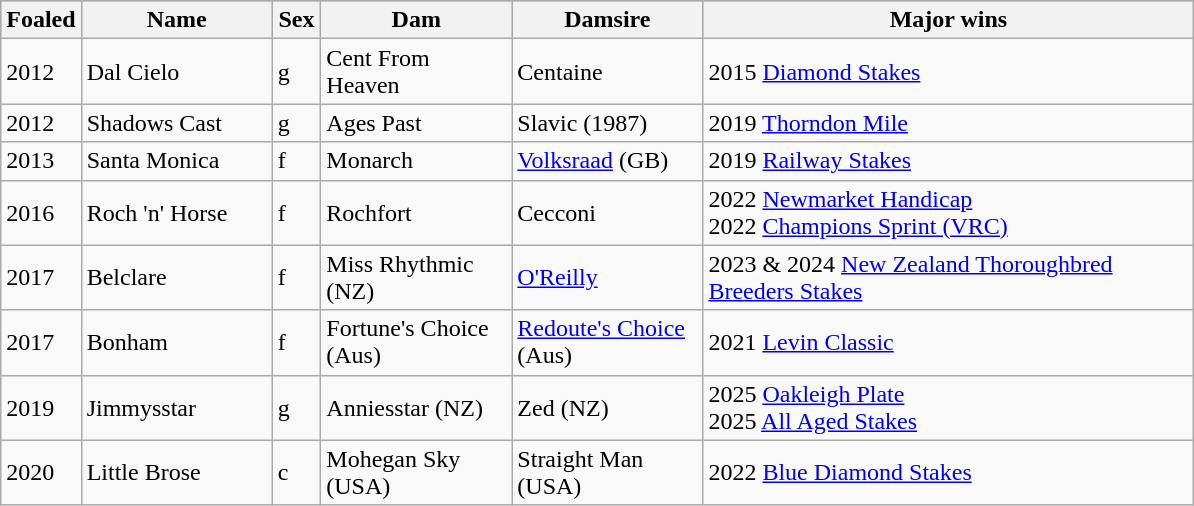<table class = "wikitable sortable" | border="1" cellpadding="0"; style="border-collapse:collapse; font-size:100%;">
<tr bgcolor="LightSteelBlue" align="center">
<th width="35px"><strong>Foaled</strong></th>
<th width="120px"><strong>Name</strong></th>
<th width="25px"><strong>Sex</strong></th>
<th width="120px"><strong>Dam</strong></th>
<th width="120px"><strong>Damsire</strong></th>
<th width="320px"><strong>Major wins</strong></th>
</tr>
<tr>
<td>2012</td>
<td>Dal Cielo</td>
<td>g</td>
<td>Cent From Heaven</td>
<td>Centaine</td>
<td>2015 <a href='#'>Diamond Stakes</a></td>
</tr>
<tr>
<td>2012</td>
<td>Shadows Cast</td>
<td>g</td>
<td>Ages Past</td>
<td>Slavic (1987)</td>
<td>2019 <a href='#'>Thorndon Mile</a></td>
</tr>
<tr>
<td>2013</td>
<td>Santa Monica</td>
<td>f</td>
<td>Monarch</td>
<td><a href='#'>Volksraad</a> (GB)</td>
<td>2019 <a href='#'>Railway Stakes</a></td>
</tr>
<tr>
<td>2016</td>
<td>Roch 'n' Horse</td>
<td>f</td>
<td>Rochfort</td>
<td>Cecconi</td>
<td>2022 <a href='#'>Newmarket Handicap</a><br>2022 <a href='#'>Champions Sprint (VRC)</a></td>
</tr>
<tr>
<td>2017</td>
<td>Belclare</td>
<td>f</td>
<td>Miss Rhythmic (NZ)</td>
<td><a href='#'>O'Reilly</a></td>
<td>2023 & 2024 <a href='#'>New Zealand Thoroughbred Breeders Stakes</a></td>
</tr>
<tr>
<td>2017</td>
<td>Bonham</td>
<td>f</td>
<td>Fortune's Choice (Aus)</td>
<td><a href='#'>Redoute's Choice</a> (Aus)</td>
<td>2021 <a href='#'>Levin Classic</a></td>
</tr>
<tr>
<td>2019</td>
<td>Jimmysstar</td>
<td>g</td>
<td>Anniesstar (NZ)</td>
<td>Zed (NZ)</td>
<td>2025 <a href='#'>Oakleigh Plate</a> <br> 2025 <a href='#'>All Aged Stakes</a></td>
</tr>
<tr>
<td>2020</td>
<td>Little Brose</td>
<td>c</td>
<td>Mohegan Sky (USA)</td>
<td>Straight Man (USA)</td>
<td>2022 <a href='#'>Blue Diamond Stakes</a></td>
</tr>
</table>
